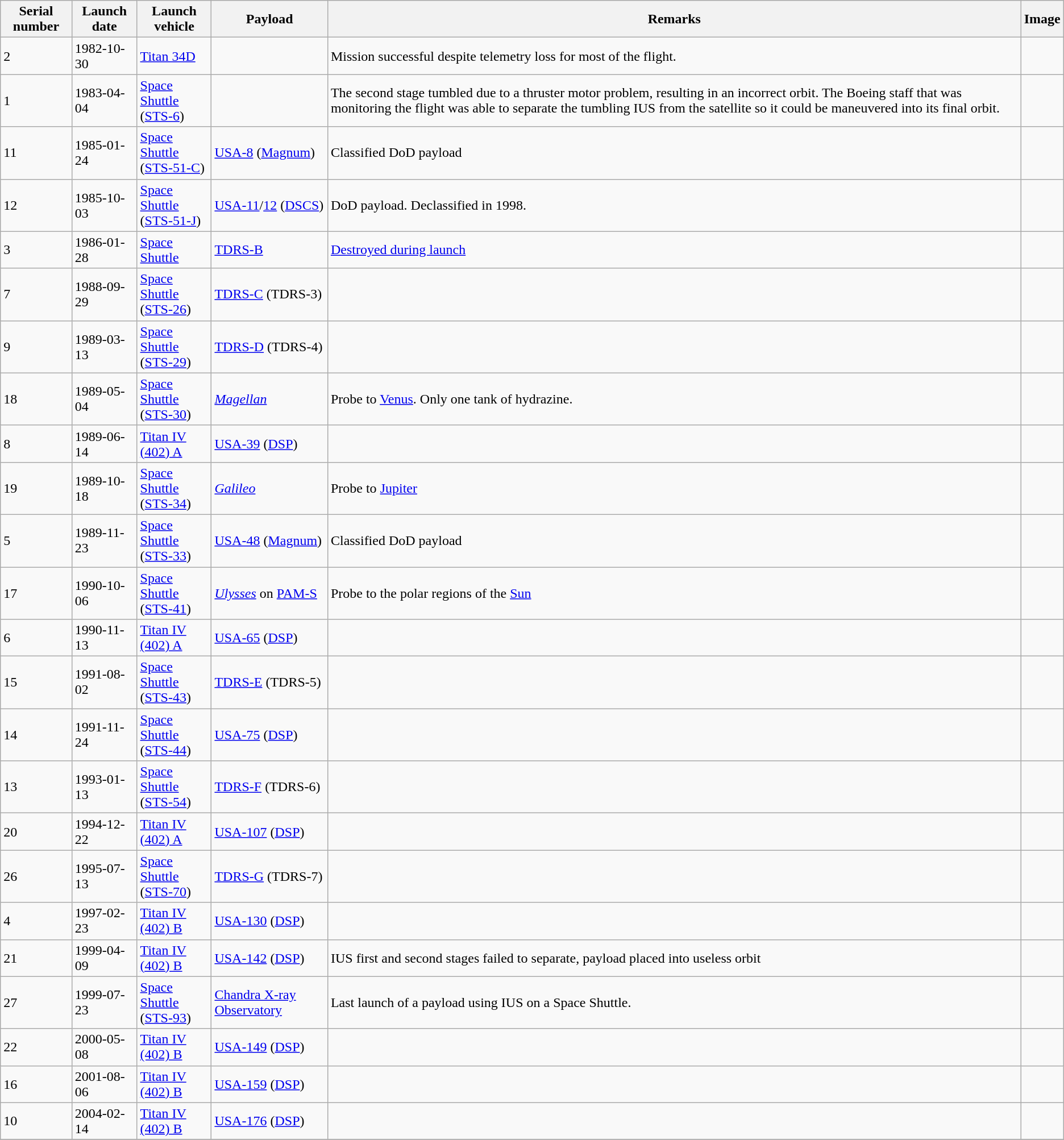<table class="wikitable sortable sticky-header">
<tr>
<th>Serial number</th>
<th>Launch date</th>
<th>Launch vehicle</th>
<th>Payload</th>
<th>Remarks</th>
<th>Image</th>
</tr>
<tr>
<td>2</td>
<td>1982-10-30</td>
<td><a href='#'>Titan 34D</a></td>
<td></td>
<td>Mission successful despite telemetry loss for most of the flight.</td>
<td></td>
</tr>
<tr>
<td>1</td>
<td>1983-04-04</td>
<td><a href='#'>Space Shuttle</a><br> (<a href='#'>STS-6</a>)</td>
<td></td>
<td>The second stage tumbled due to a thruster motor problem, resulting in an incorrect orbit. The Boeing staff that was monitoring the flight was able to separate the tumbling IUS from the satellite so it could be maneuvered into its final orbit.</td>
<td></td>
</tr>
<tr>
<td>11</td>
<td>1985-01-24</td>
<td><a href='#'>Space Shuttle</a><br> (<a href='#'>STS-51-C</a>)</td>
<td><a href='#'>USA-8</a> (<a href='#'>Magnum</a>)</td>
<td>Classified DoD payload</td>
<td></td>
</tr>
<tr>
<td>12</td>
<td>1985-10-03</td>
<td><a href='#'>Space Shuttle</a><br> (<a href='#'>STS-51-J</a>)</td>
<td><a href='#'>USA-11</a>/<a href='#'>12</a> (<a href='#'>DSCS</a>)</td>
<td>DoD payload. Declassified in 1998.</td>
<td></td>
</tr>
<tr>
<td>3</td>
<td>1986-01-28</td>
<td><a href='#'>Space Shuttle</a><br></td>
<td><a href='#'>TDRS-B</a></td>
<td><a href='#'>Destroyed during launch</a></td>
<td></td>
</tr>
<tr>
<td>7</td>
<td>1988-09-29</td>
<td><a href='#'>Space Shuttle</a><br> (<a href='#'>STS-26</a>)</td>
<td><a href='#'>TDRS-C</a> (TDRS-3)</td>
<td></td>
<td></td>
</tr>
<tr>
<td>9</td>
<td>1989-03-13</td>
<td><a href='#'>Space Shuttle</a><br> (<a href='#'>STS-29</a>)</td>
<td><a href='#'>TDRS-D</a> (TDRS-4)</td>
<td></td>
<td></td>
</tr>
<tr>
<td>18</td>
<td>1989-05-04</td>
<td><a href='#'>Space Shuttle</a><br> (<a href='#'>STS-30</a>)</td>
<td><a href='#'><em>Magellan</em></a></td>
<td>Probe to <a href='#'>Venus</a>. Only one tank of hydrazine.</td>
<td></td>
</tr>
<tr>
<td>8</td>
<td>1989-06-14</td>
<td><a href='#'>Titan IV (402) A</a></td>
<td><a href='#'>USA-39</a> (<a href='#'>DSP</a>)</td>
<td></td>
<td></td>
</tr>
<tr>
<td>19</td>
<td>1989-10-18</td>
<td><a href='#'>Space Shuttle</a><br> (<a href='#'>STS-34</a>)</td>
<td><a href='#'><em>Galileo</em></a></td>
<td>Probe to <a href='#'>Jupiter</a></td>
<td></td>
</tr>
<tr>
<td>5</td>
<td>1989-11-23</td>
<td><a href='#'>Space Shuttle</a><br> (<a href='#'>STS-33</a>)</td>
<td><a href='#'>USA-48</a> (<a href='#'>Magnum</a>)</td>
<td>Classified DoD payload</td>
<td></td>
</tr>
<tr>
<td>17</td>
<td>1990-10-06</td>
<td><a href='#'>Space Shuttle</a><br> (<a href='#'>STS-41</a>)</td>
<td><a href='#'><em>Ulysses</em></a> on <a href='#'>PAM-S</a></td>
<td>Probe to the polar regions of the <a href='#'>Sun</a></td>
<td></td>
</tr>
<tr>
<td>6</td>
<td>1990-11-13</td>
<td><a href='#'>Titan IV (402) A</a></td>
<td><a href='#'>USA-65</a> (<a href='#'>DSP</a>)</td>
<td></td>
<td></td>
</tr>
<tr>
<td>15</td>
<td>1991-08-02</td>
<td><a href='#'>Space Shuttle</a><br> (<a href='#'>STS-43</a>)</td>
<td><a href='#'>TDRS-E</a> (TDRS-5)</td>
<td></td>
<td></td>
</tr>
<tr>
<td>14</td>
<td>1991-11-24</td>
<td><a href='#'>Space Shuttle</a><br> (<a href='#'>STS-44</a>)</td>
<td><a href='#'>USA-75</a> (<a href='#'>DSP</a>)</td>
<td></td>
<td></td>
</tr>
<tr>
<td>13</td>
<td>1993-01-13</td>
<td><a href='#'>Space Shuttle</a><br> (<a href='#'>STS-54</a>)</td>
<td><a href='#'>TDRS-F</a> (TDRS-6)</td>
<td></td>
<td></td>
</tr>
<tr>
<td>20</td>
<td>1994-12-22</td>
<td><a href='#'>Titan IV (402) A</a></td>
<td><a href='#'>USA-107</a> (<a href='#'>DSP</a>)</td>
<td></td>
<td></td>
</tr>
<tr>
<td>26</td>
<td>1995-07-13</td>
<td><a href='#'>Space Shuttle</a><br> (<a href='#'>STS-70</a>)</td>
<td><a href='#'>TDRS-G</a> (TDRS-7)</td>
<td></td>
<td></td>
</tr>
<tr>
<td>4</td>
<td>1997-02-23</td>
<td><a href='#'>Titan IV (402) B</a></td>
<td><a href='#'>USA-130</a> (<a href='#'>DSP</a>)</td>
<td></td>
<td></td>
</tr>
<tr>
<td>21</td>
<td>1999-04-09</td>
<td><a href='#'>Titan IV (402) B</a></td>
<td><a href='#'>USA-142</a> (<a href='#'>DSP</a>)</td>
<td>IUS first and second stages failed to separate, payload placed into useless orbit</td>
<td></td>
</tr>
<tr>
<td>27</td>
<td>1999-07-23</td>
<td><a href='#'>Space Shuttle</a><br> (<a href='#'>STS-93</a>)</td>
<td><a href='#'>Chandra X-ray Observatory</a></td>
<td>Last launch of a payload using IUS on a Space Shuttle.</td>
<td></td>
</tr>
<tr>
<td>22</td>
<td>2000-05-08</td>
<td><a href='#'>Titan IV (402) B</a></td>
<td><a href='#'>USA-149</a> (<a href='#'>DSP</a>)</td>
<td></td>
<td></td>
</tr>
<tr>
<td>16</td>
<td>2001-08-06</td>
<td><a href='#'>Titan IV (402) B</a></td>
<td><a href='#'>USA-159</a> (<a href='#'>DSP</a>)</td>
<td></td>
<td></td>
</tr>
<tr>
<td>10</td>
<td>2004-02-14</td>
<td><a href='#'>Titan IV (402) B</a></td>
<td><a href='#'>USA-176</a> (<a href='#'>DSP</a>)</td>
<td></td>
<td></td>
</tr>
<tr>
</tr>
</table>
